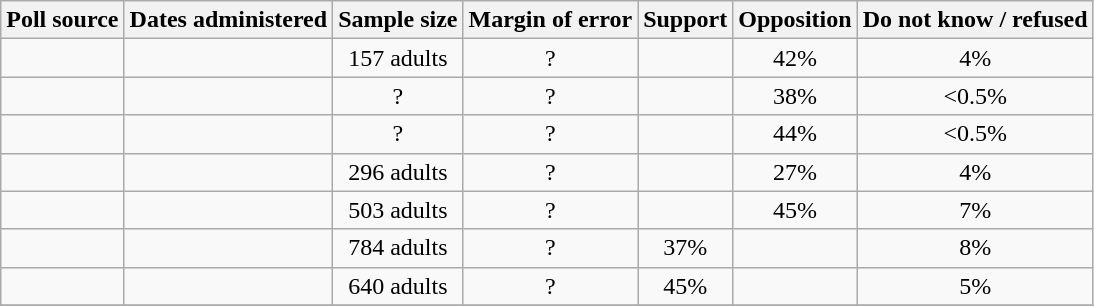<table class="wikitable" style="text-align: center">
<tr>
<th>Poll source</th>
<th>Dates administered</th>
<th>Sample size</th>
<th>Margin of error</th>
<th>Support</th>
<th>Opposition</th>
<th>Do not know / refused</th>
</tr>
<tr>
<td></td>
<td></td>
<td>157 adults</td>
<td>?</td>
<td></td>
<td>42%</td>
<td>4%</td>
</tr>
<tr>
<td></td>
<td></td>
<td>?</td>
<td>?</td>
<td></td>
<td>38%</td>
<td><0.5%</td>
</tr>
<tr>
<td></td>
<td></td>
<td>?</td>
<td>?</td>
<td></td>
<td>44%</td>
<td><0.5%</td>
</tr>
<tr>
<td></td>
<td></td>
<td>296 adults</td>
<td>?</td>
<td></td>
<td>27%</td>
<td>4%</td>
</tr>
<tr>
<td></td>
<td></td>
<td>503 adults</td>
<td>?</td>
<td></td>
<td>45%</td>
<td>7%</td>
</tr>
<tr>
<td></td>
<td></td>
<td>784 adults</td>
<td>?</td>
<td>37%</td>
<td></td>
<td>8%</td>
</tr>
<tr>
<td></td>
<td></td>
<td>640 adults</td>
<td>?</td>
<td>45%</td>
<td></td>
<td>5%</td>
</tr>
<tr>
</tr>
</table>
